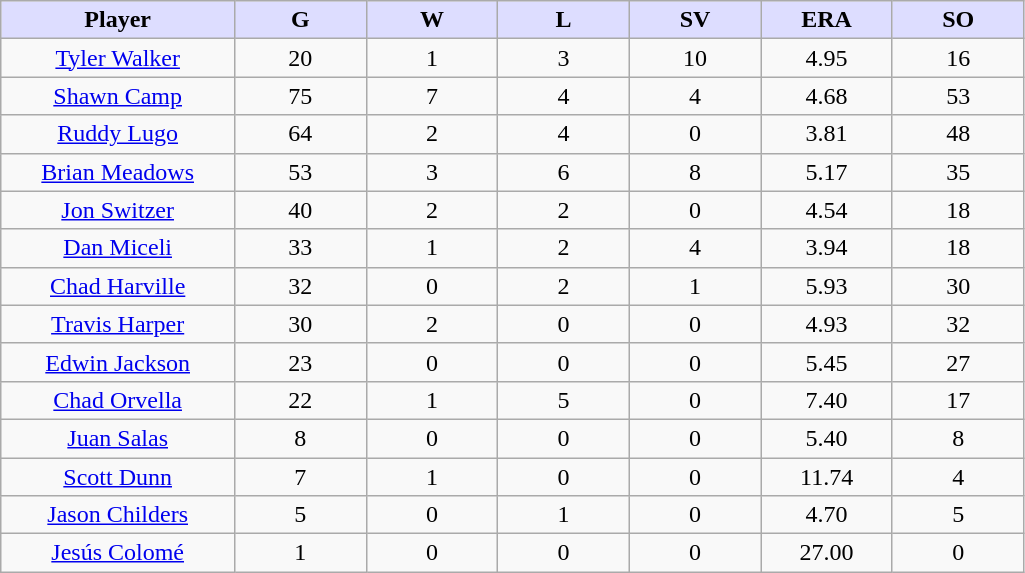<table class="wikitable sortable">
<tr>
<th style="background:#ddf; width:16%;">Player</th>
<th style="background:#ddf; width:9%;">G</th>
<th style="background:#ddf; width:9%;">W</th>
<th style="background:#ddf; width:9%;">L</th>
<th style="background:#ddf; width:9%;">SV</th>
<th style="background:#ddf; width:9%;">ERA</th>
<th style="background:#ddf; width:9%;">SO</th>
</tr>
<tr align=center>
<td><a href='#'>Tyler Walker</a></td>
<td>20</td>
<td>1</td>
<td>3</td>
<td>10</td>
<td>4.95</td>
<td>16</td>
</tr>
<tr align=center>
<td><a href='#'>Shawn Camp</a></td>
<td>75</td>
<td>7</td>
<td>4</td>
<td>4</td>
<td>4.68</td>
<td>53</td>
</tr>
<tr align=center>
<td><a href='#'>Ruddy Lugo</a></td>
<td>64</td>
<td>2</td>
<td>4</td>
<td>0</td>
<td>3.81</td>
<td>48</td>
</tr>
<tr align=center>
<td><a href='#'>Brian Meadows</a></td>
<td>53</td>
<td>3</td>
<td>6</td>
<td>8</td>
<td>5.17</td>
<td>35</td>
</tr>
<tr align=center>
<td><a href='#'>Jon Switzer</a></td>
<td>40</td>
<td>2</td>
<td>2</td>
<td>0</td>
<td>4.54</td>
<td>18</td>
</tr>
<tr align=center>
<td><a href='#'>Dan Miceli</a></td>
<td>33</td>
<td>1</td>
<td>2</td>
<td>4</td>
<td>3.94</td>
<td>18</td>
</tr>
<tr align=center>
<td><a href='#'>Chad Harville</a></td>
<td>32</td>
<td>0</td>
<td>2</td>
<td>1</td>
<td>5.93</td>
<td>30</td>
</tr>
<tr align=center>
<td><a href='#'>Travis Harper</a></td>
<td>30</td>
<td>2</td>
<td>0</td>
<td>0</td>
<td>4.93</td>
<td>32</td>
</tr>
<tr align=center>
<td><a href='#'>Edwin Jackson</a></td>
<td>23</td>
<td>0</td>
<td>0</td>
<td>0</td>
<td>5.45</td>
<td>27</td>
</tr>
<tr align=center>
<td><a href='#'>Chad Orvella</a></td>
<td>22</td>
<td>1</td>
<td>5</td>
<td>0</td>
<td>7.40</td>
<td>17</td>
</tr>
<tr align=center>
<td><a href='#'>Juan Salas</a></td>
<td>8</td>
<td>0</td>
<td>0</td>
<td>0</td>
<td>5.40</td>
<td>8</td>
</tr>
<tr align=center>
<td><a href='#'>Scott Dunn</a></td>
<td>7</td>
<td>1</td>
<td>0</td>
<td>0</td>
<td>11.74</td>
<td>4</td>
</tr>
<tr align=center>
<td><a href='#'>Jason Childers</a></td>
<td>5</td>
<td>0</td>
<td>1</td>
<td>0</td>
<td>4.70</td>
<td>5</td>
</tr>
<tr align=center>
<td><a href='#'>Jesús Colomé</a></td>
<td>1</td>
<td>0</td>
<td>0</td>
<td>0</td>
<td>27.00</td>
<td>0</td>
</tr>
</table>
